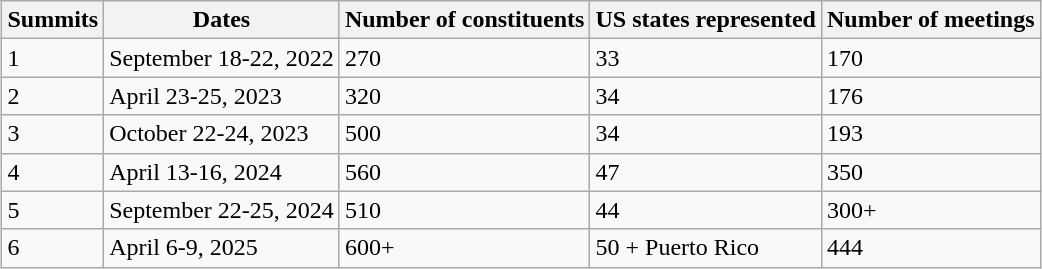<table class="wikitable" style="margin:1em auto;">
<tr>
<th>Summits</th>
<th>Dates</th>
<th>Number of constituents</th>
<th>US states represented</th>
<th>Number of meetings</th>
</tr>
<tr>
<td>1</td>
<td>September 18-22, 2022</td>
<td>270</td>
<td>33</td>
<td>170</td>
</tr>
<tr>
<td>2</td>
<td>April 23-25, 2023</td>
<td>320</td>
<td>34</td>
<td>176</td>
</tr>
<tr>
<td>3</td>
<td>October 22-24, 2023</td>
<td>500</td>
<td>34</td>
<td>193</td>
</tr>
<tr>
<td>4</td>
<td>April 13-16, 2024</td>
<td>560</td>
<td>47</td>
<td>350</td>
</tr>
<tr>
<td>5</td>
<td>September 22-25, 2024</td>
<td>510</td>
<td>44</td>
<td>300+</td>
</tr>
<tr>
<td>6</td>
<td>April 6-9, 2025</td>
<td>600+</td>
<td>50 + Puerto Rico</td>
<td>444</td>
</tr>
</table>
